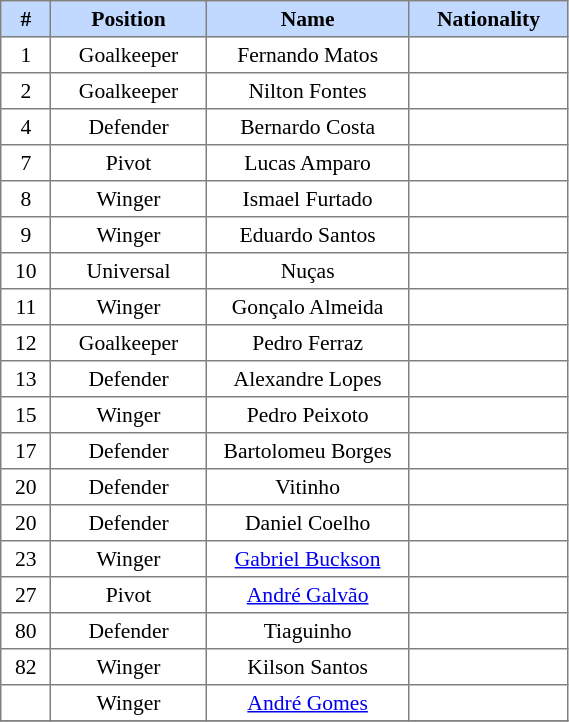<table border=1 style="border-collapse:collapse; font-size:90%;" cellpadding=3 cellspacing=0 width=30%>
<tr bgcolor=#C1D8FF>
<th width=2%>#</th>
<th width=5%>Position</th>
<th width=10%>Name</th>
<th width=5%>Nationality</th>
</tr>
<tr align=center>
<td>1</td>
<td>Goalkeeper</td>
<td>Fernando Matos</td>
<td></td>
</tr>
<tr align=center>
<td>2</td>
<td>Goalkeeper</td>
<td>Nilton Fontes</td>
<td></td>
</tr>
<tr align=center>
<td>4</td>
<td>Defender</td>
<td>Bernardo Costa</td>
<td></td>
</tr>
<tr align=center>
<td>7</td>
<td>Pivot</td>
<td>Lucas Amparo</td>
<td></td>
</tr>
<tr align=center>
<td>8</td>
<td>Winger</td>
<td>Ismael Furtado</td>
<td></td>
</tr>
<tr align=center>
<td>9</td>
<td>Winger</td>
<td>Eduardo Santos</td>
<td></td>
</tr>
<tr align=center>
<td>10</td>
<td>Universal</td>
<td>Nuças</td>
<td></td>
</tr>
<tr align=center>
<td>11</td>
<td>Winger</td>
<td>Gonçalo Almeida</td>
<td></td>
</tr>
<tr align=center>
<td>12</td>
<td>Goalkeeper</td>
<td>Pedro Ferraz</td>
<td></td>
</tr>
<tr align=center>
<td>13</td>
<td>Defender</td>
<td>Alexandre Lopes</td>
<td></td>
</tr>
<tr align=center>
<td>15</td>
<td>Winger</td>
<td>Pedro Peixoto</td>
<td></td>
</tr>
<tr align=center>
<td>17</td>
<td>Defender</td>
<td>Bartolomeu Borges</td>
<td></td>
</tr>
<tr align=center>
<td>20</td>
<td>Defender</td>
<td>Vitinho</td>
<td></td>
</tr>
<tr align=center>
<td>20</td>
<td>Defender</td>
<td>Daniel Coelho</td>
<td></td>
</tr>
<tr align=center>
<td>23</td>
<td>Winger</td>
<td><a href='#'>Gabriel Buckson</a></td>
<td></td>
</tr>
<tr align=center>
<td>27</td>
<td>Pivot</td>
<td><a href='#'>André Galvão</a></td>
<td></td>
</tr>
<tr align=center>
<td>80</td>
<td>Defender</td>
<td>Tiaguinho</td>
<td></td>
</tr>
<tr align=center>
<td>82</td>
<td>Winger</td>
<td>Kilson Santos</td>
<td></td>
</tr>
<tr align=center>
<td></td>
<td>Winger</td>
<td><a href='#'>André Gomes</a></td>
<td></td>
</tr>
<tr align=center>
</tr>
</table>
